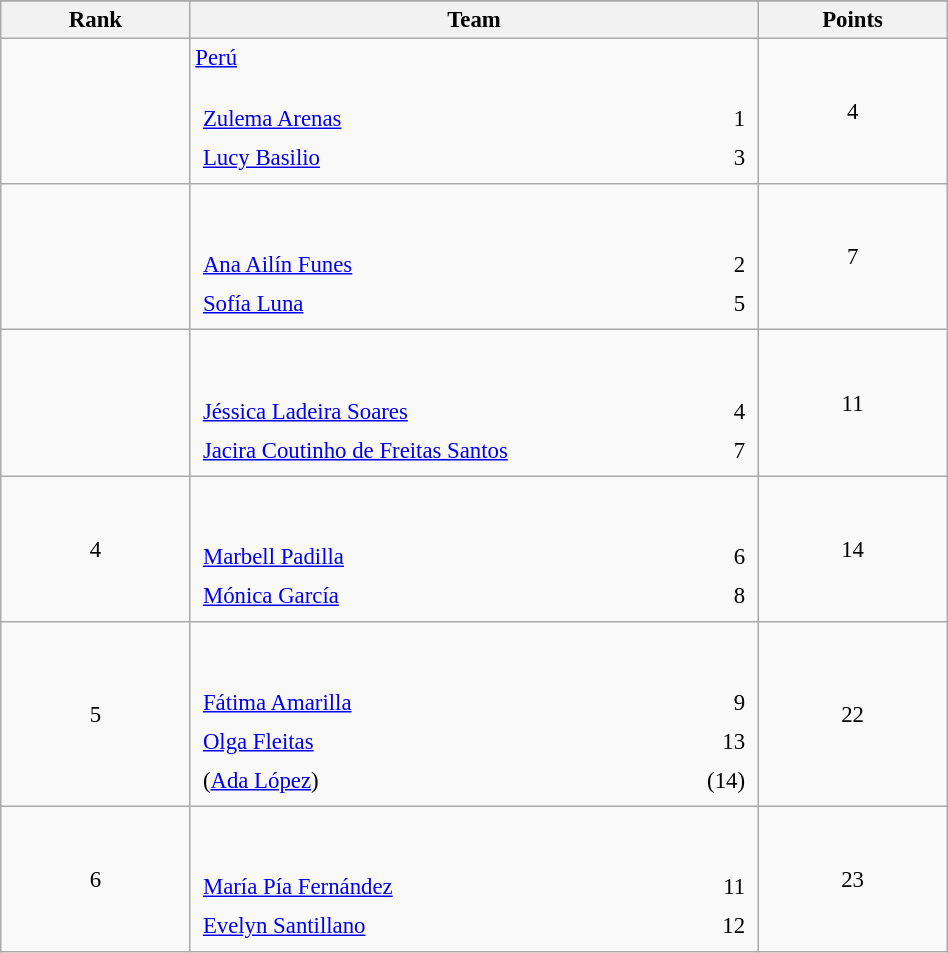<table class="wikitable sortable" style=" text-align:center; font-size:95%;" width="50%">
<tr>
</tr>
<tr>
<th width=10%>Rank</th>
<th width=30%>Team</th>
<th width=10%>Points</th>
</tr>
<tr>
<td align=center></td>
<td align=left> <a href='#'>Perú</a> <br><br><table width=100%>
<tr>
<td align=left style="border:0"><a href='#'>Zulema Arenas</a></td>
<td align=right style="border:0">1</td>
</tr>
<tr>
<td align=left style="border:0"><a href='#'>Lucy Basilio</a></td>
<td align=right style="border:0">3</td>
</tr>
</table>
</td>
<td>4</td>
</tr>
<tr>
<td align=center></td>
<td align=left> <br><br><table width=100%>
<tr>
<td align=left style="border:0"><a href='#'>Ana Ailín Funes</a></td>
<td align=right style="border:0">2</td>
</tr>
<tr>
<td align=left style="border:0"><a href='#'>Sofía Luna</a></td>
<td align=right style="border:0">5</td>
</tr>
</table>
</td>
<td>7</td>
</tr>
<tr>
<td align=center></td>
<td align=left> <br><br><table width=100%>
<tr>
<td align=left style="border:0"><a href='#'>Jéssica Ladeira Soares</a></td>
<td align=right style="border:0">4</td>
</tr>
<tr>
<td align=left style="border:0"><a href='#'>Jacira Coutinho de Freitas Santos</a></td>
<td align=right style="border:0">7</td>
</tr>
</table>
</td>
<td>11</td>
</tr>
<tr>
<td align=center>4</td>
<td align=left> <br><br><table width=100%>
<tr>
<td align=left style="border:0"><a href='#'>Marbell Padilla</a></td>
<td align=right style="border:0">6</td>
</tr>
<tr>
<td align=left style="border:0"><a href='#'>Mónica García</a></td>
<td align=right style="border:0">8</td>
</tr>
</table>
</td>
<td>14</td>
</tr>
<tr>
<td align=center>5</td>
<td align=left> <br><br><table width=100%>
<tr>
<td align=left style="border:0"><a href='#'>Fátima Amarilla</a></td>
<td align=right style="border:0">9</td>
</tr>
<tr>
<td align=left style="border:0"><a href='#'>Olga Fleitas</a></td>
<td align=right style="border:0">13</td>
</tr>
<tr>
<td align=left style="border:0">(<a href='#'>Ada López</a>)</td>
<td align=right style="border:0">(14)</td>
</tr>
</table>
</td>
<td>22</td>
</tr>
<tr>
<td align=center>6</td>
<td align=left> <br><br><table width=100%>
<tr>
<td align=left style="border:0"><a href='#'>María Pía Fernández</a></td>
<td align=right style="border:0">11</td>
</tr>
<tr>
<td align=left style="border:0"><a href='#'>Evelyn Santillano</a></td>
<td align=right style="border:0">12</td>
</tr>
</table>
</td>
<td>23</td>
</tr>
</table>
